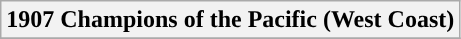<table class="wikitable">
<tr align="center">
<th colspan=5>1907 Champions of the Pacific (West Coast)</th>
</tr>
<tr>
</tr>
</table>
